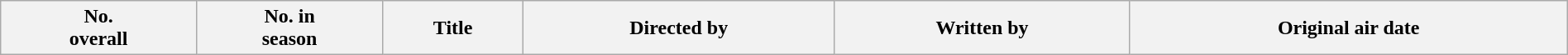<table class="wikitable plainrowheaders" style="width:100%; background:#fff;">
<tr>
<th style="background:#;">No.<br>overall</th>
<th style="background:#;">No. in<br>season</th>
<th style="background:#;">Title</th>
<th style="background:#;">Directed by</th>
<th style="background:#;">Written by</th>
<th style="background:#;">Original air date<br>























</th>
</tr>
</table>
